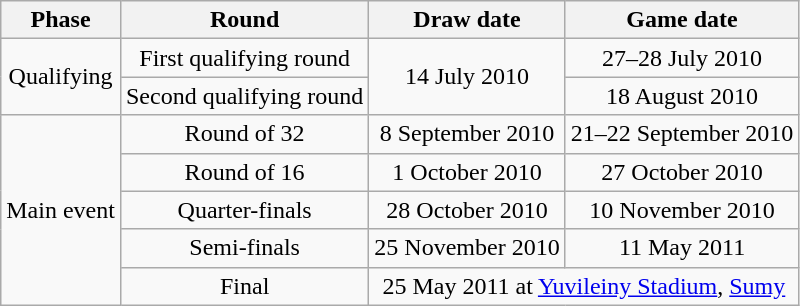<table class="wikitable" style="text-align:center">
<tr>
<th>Phase</th>
<th>Round</th>
<th>Draw date</th>
<th>Game date</th>
</tr>
<tr>
<td rowspan=2>Qualifying</td>
<td>First qualifying round</td>
<td rowspan=2>14 July 2010</td>
<td>27–28 July 2010</td>
</tr>
<tr>
<td>Second qualifying round</td>
<td>18 August 2010</td>
</tr>
<tr>
<td rowspan=5>Main event</td>
<td>Round of 32</td>
<td>8 September 2010</td>
<td>21–22 September 2010</td>
</tr>
<tr>
<td>Round of 16</td>
<td>1 October 2010</td>
<td>27 October 2010</td>
</tr>
<tr>
<td>Quarter-finals</td>
<td>28 October 2010</td>
<td>10 November 2010</td>
</tr>
<tr>
<td>Semi-finals</td>
<td>25 November 2010</td>
<td>11 May 2011</td>
</tr>
<tr>
<td>Final</td>
<td colspan="2">25 May 2011 at <a href='#'>Yuvileiny Stadium</a>, <a href='#'>Sumy</a></td>
</tr>
</table>
